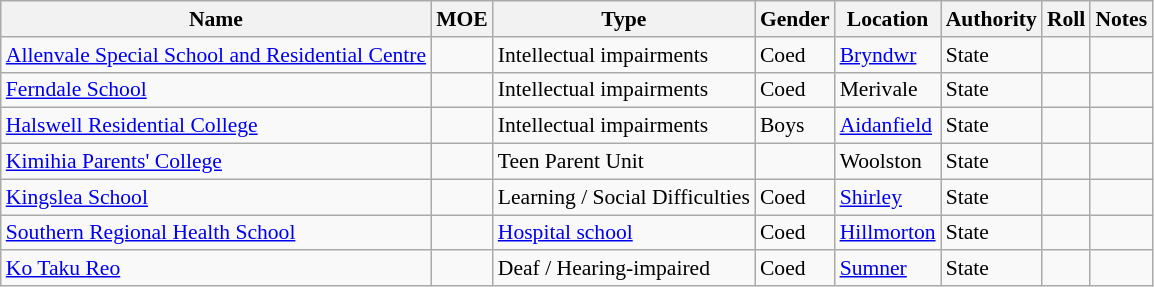<table class="wikitable sortable" style="font-size:90%">
<tr>
<th>Name</th>
<th>MOE</th>
<th>Type</th>
<th>Gender</th>
<th>Location</th>
<th>Authority</th>
<th>Roll</th>
<th>Notes</th>
</tr>
<tr>
<td><a href='#'>Allenvale Special School and Residential Centre</a></td>
<td></td>
<td>Intellectual impairments</td>
<td>Coed</td>
<td><a href='#'>Bryndwr</a></td>
<td>State</td>
<td></td>
<td></td>
</tr>
<tr>
<td><a href='#'>Ferndale School</a></td>
<td></td>
<td>Intellectual impairments</td>
<td>Coed</td>
<td>Merivale</td>
<td>State</td>
<td></td>
<td></td>
</tr>
<tr>
<td><a href='#'>Halswell Residential College</a></td>
<td></td>
<td>Intellectual impairments</td>
<td>Boys</td>
<td><a href='#'>Aidanfield</a></td>
<td>State</td>
<td></td>
<td></td>
</tr>
<tr>
<td><a href='#'>Kimihia Parents' College</a></td>
<td></td>
<td>Teen Parent Unit</td>
<td></td>
<td>Woolston</td>
<td>State</td>
<td></td>
<td></td>
</tr>
<tr>
<td><a href='#'>Kingslea School</a></td>
<td></td>
<td>Learning / Social Difficulties</td>
<td>Coed</td>
<td><a href='#'>Shirley</a></td>
<td>State</td>
<td></td>
<td></td>
</tr>
<tr>
<td><a href='#'>Southern Regional Health School</a></td>
<td></td>
<td><a href='#'>Hospital school</a></td>
<td>Coed</td>
<td><a href='#'>Hillmorton</a></td>
<td>State</td>
<td></td>
<td></td>
</tr>
<tr>
<td><a href='#'>Ko Taku Reo</a></td>
<td></td>
<td>Deaf / Hearing-impaired</td>
<td>Coed</td>
<td><a href='#'>Sumner</a></td>
<td>State</td>
<td></td>
<td></td>
</tr>
</table>
